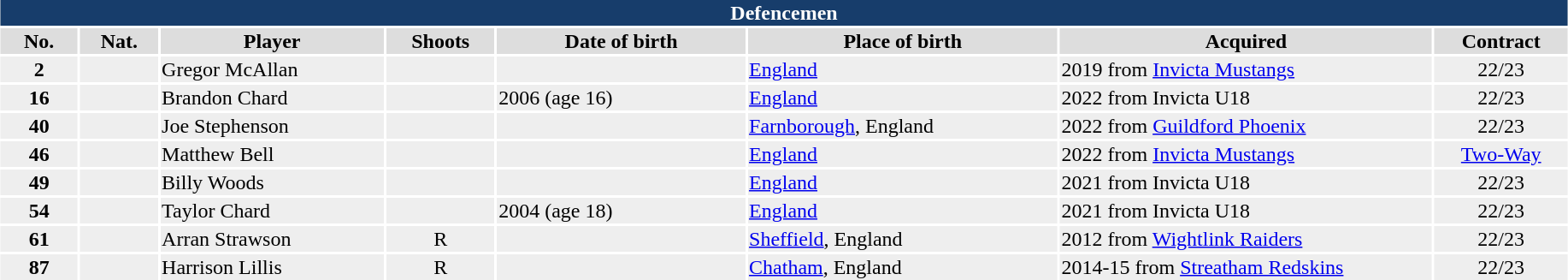<table class="toccolours"  style="width:97%; clear:both; margin:1.5em auto; text-align:center;">
<tr style="background:#ddd;">
<th colspan="10" style="background:#173d6b; color:white;” ">Defencemen</th>
</tr>
<tr style="background:#ddd;">
<th width=5%>No.</th>
<th width=5%>Nat.</th>
<th !width=22%>Player</th>
<th width=7%>Shoots</th>
<th width=16%>Date of birth</th>
<th width=20%>Place of birth</th>
<th width=24%>Acquired</th>
<td><strong>Contract</strong></td>
</tr>
<tr style="background:#eee;">
<td><strong>2</strong></td>
<td></td>
<td align=left>Gregor McAllan</td>
<td></td>
<td align=left></td>
<td align=left><a href='#'>England</a></td>
<td align=left>2019 from <a href='#'>Invicta Mustangs</a></td>
<td>22/23</td>
</tr>
<tr style="background:#eee;">
<td><strong>16</strong></td>
<td></td>
<td align=left>Brandon Chard</td>
<td></td>
<td align=left>2006 (age 16)</td>
<td align=left><a href='#'>England</a></td>
<td align=left>2022 from Invicta U18</td>
<td>22/23</td>
</tr>
<tr style="background:#eee;">
<td><strong>40</strong></td>
<td></td>
<td align=left>Joe Stephenson</td>
<td></td>
<td align=left></td>
<td align=left><a href='#'>Farnborough</a>, England</td>
<td align=left>2022 from <a href='#'>Guildford Phoenix</a></td>
<td>22/23</td>
</tr>
<tr style="background:#eee;">
<td><strong>46</strong></td>
<td></td>
<td align=left>Matthew Bell</td>
<td></td>
<td align=left></td>
<td align=left><a href='#'>England</a></td>
<td align=left>2022 from <a href='#'>Invicta Mustangs</a></td>
<td><a href='#'>Two-Way</a></td>
</tr>
<tr style="background:#eee;">
<td><strong>49</strong></td>
<td></td>
<td align=left>Billy Woods</td>
<td></td>
<td align=left></td>
<td align=left><a href='#'>England</a></td>
<td align=left>2021 from Invicta U18</td>
<td>22/23</td>
</tr>
<tr style="background:#eee;">
<td><strong>54</strong></td>
<td></td>
<td align=left>Taylor Chard</td>
<td></td>
<td align=left>2004 (age 18)</td>
<td align=left><a href='#'>England</a></td>
<td align=left>2021 from Invicta U18</td>
<td>22/23</td>
</tr>
<tr style="background:#eee;">
<td><strong>61</strong></td>
<td></td>
<td align=left>Arran Strawson</td>
<td>R</td>
<td align=left></td>
<td align=left><a href='#'>Sheffield</a>, England</td>
<td align=left>2012 from <a href='#'>Wightlink Raiders</a></td>
<td>22/23</td>
</tr>
<tr style="background:#eee;">
<td><strong>87</strong></td>
<td></td>
<td align=left>Harrison Lillis</td>
<td>R</td>
<td align=left></td>
<td align=left><a href='#'>Chatham</a>, England</td>
<td align=left>2014-15 from <a href='#'>Streatham Redskins</a></td>
<td>22/23</td>
</tr>
</table>
